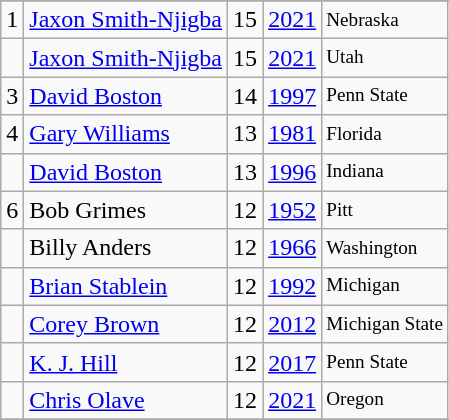<table class="wikitable">
<tr>
</tr>
<tr>
<td>1</td>
<td><a href='#'>Jaxon Smith-Njigba</a></td>
<td>15</td>
<td><a href='#'>2021</a></td>
<td style="font-size:80%;">Nebraska</td>
</tr>
<tr>
<td></td>
<td><a href='#'>Jaxon Smith-Njigba</a></td>
<td>15</td>
<td><a href='#'>2021</a></td>
<td style="font-size:80%;">Utah</td>
</tr>
<tr>
<td>3</td>
<td><a href='#'>David Boston</a></td>
<td>14</td>
<td><a href='#'>1997</a></td>
<td style="font-size:80%;">Penn State</td>
</tr>
<tr>
<td>4</td>
<td><a href='#'>Gary Williams</a></td>
<td>13</td>
<td><a href='#'>1981</a></td>
<td style="font-size:80%;">Florida</td>
</tr>
<tr>
<td></td>
<td><a href='#'>David Boston</a></td>
<td>13</td>
<td><a href='#'>1996</a></td>
<td style="font-size:80%;">Indiana</td>
</tr>
<tr>
<td>6</td>
<td>Bob Grimes</td>
<td>12</td>
<td><a href='#'>1952</a></td>
<td style="font-size:80%;">Pitt</td>
</tr>
<tr>
<td></td>
<td>Billy Anders</td>
<td>12</td>
<td><a href='#'>1966</a></td>
<td style="font-size:80%;">Washington</td>
</tr>
<tr>
<td></td>
<td><a href='#'>Brian Stablein</a></td>
<td>12</td>
<td><a href='#'>1992</a></td>
<td style="font-size:80%;">Michigan</td>
</tr>
<tr>
<td></td>
<td><a href='#'>Corey Brown</a></td>
<td>12</td>
<td><a href='#'>2012</a></td>
<td style="font-size:80%;">Michigan State</td>
</tr>
<tr>
<td></td>
<td><a href='#'>K. J. Hill</a></td>
<td>12</td>
<td><a href='#'>2017</a></td>
<td style="font-size:80%;">Penn State</td>
</tr>
<tr>
<td></td>
<td><a href='#'>Chris Olave</a></td>
<td>12</td>
<td><a href='#'>2021</a></td>
<td style="font-size:80%;">Oregon</td>
</tr>
<tr>
</tr>
</table>
